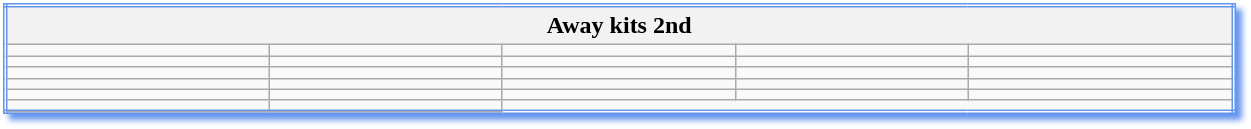<table class="wikitable mw-collapsible mw-collapsed" style="width:65%; border:double CornFlowerBlue; box-shadow: 4px 4px 4px CornFlowerBlue;">
<tr>
<th colspan="5">Away kits 2nd</th>
</tr>
<tr>
<td></td>
<td></td>
<td></td>
<td></td>
<td></td>
</tr>
<tr>
<td></td>
<td></td>
<td></td>
<td></td>
<td></td>
</tr>
<tr>
<td></td>
<td></td>
<td></td>
<td></td>
<td></td>
</tr>
<tr>
<td></td>
<td></td>
<td></td>
<td></td>
<td></td>
</tr>
<tr>
<td></td>
<td></td>
<td></td>
<td></td>
<td></td>
</tr>
<tr>
<td></td>
<td></td>
</tr>
<tr>
</tr>
</table>
